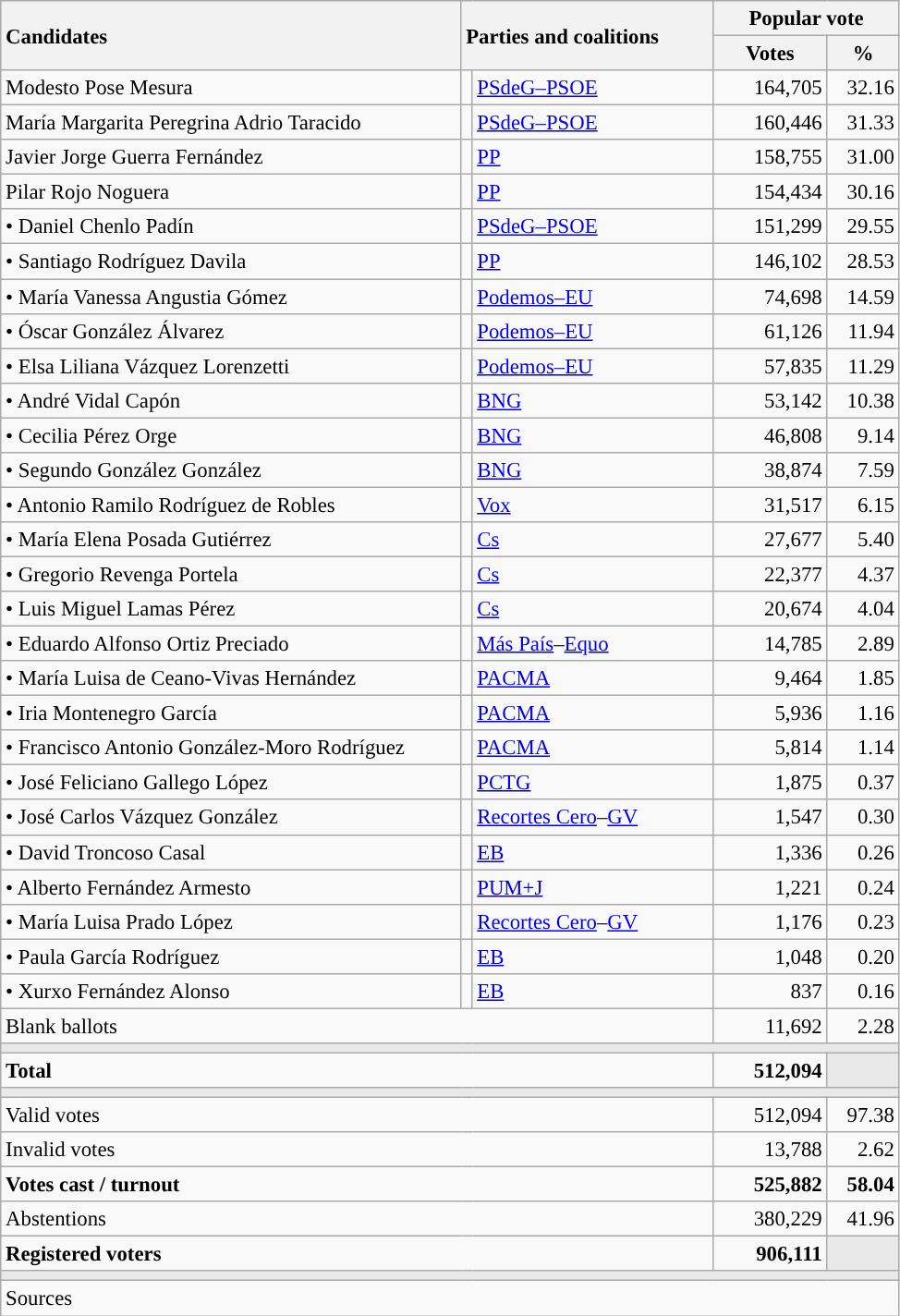<table class="wikitable" style="text-align:right; font-size:95%;">
<tr>
<th style="text-align:left;" rowspan="2" width="325">Candidates</th>
<th style="text-align:left;" rowspan="2" colspan="2" width="175">Parties and coalitions</th>
<th colspan="2">Popular vote</th>
</tr>
<tr>
<th width="75">Votes</th>
<th width="45">%</th>
</tr>
<tr>
<td align="left"> Modesto Pose Mesura</td>
<td width="1" style="color:inherit;background:"></td>
<td align="left"><a href='#'>PSdeG–PSOE</a></td>
<td>164,705</td>
<td>32.16</td>
</tr>
<tr>
<td align="left"> María Margarita Peregrina Adrio Taracido</td>
<td style="color:inherit;background:"></td>
<td align="left"><a href='#'>PSdeG–PSOE</a></td>
<td>160,446</td>
<td>31.33</td>
</tr>
<tr>
<td align="left"> Javier Jorge Guerra Fernández</td>
<td style="color:inherit;background:"></td>
<td align="left"><a href='#'>PP</a></td>
<td>158,755</td>
<td>31.00</td>
</tr>
<tr>
<td align="left"> Pilar Rojo Noguera</td>
<td style="color:inherit;background:"></td>
<td align="left"><a href='#'>PP</a></td>
<td>154,434</td>
<td>30.16</td>
</tr>
<tr>
<td align="left">• Daniel Chenlo Padín</td>
<td style="color:inherit;background:"></td>
<td align="left"><a href='#'>PSdeG–PSOE</a></td>
<td>151,299</td>
<td>29.55</td>
</tr>
<tr>
<td align="left">• Santiago Rodríguez Davila</td>
<td style="color:inherit;background:"></td>
<td align="left"><a href='#'>PP</a></td>
<td>146,102</td>
<td>28.53</td>
</tr>
<tr>
<td align="left">• María Vanessa Angustia Gómez</td>
<td style="color:inherit;background:"></td>
<td align="left"><a href='#'>Podemos–EU</a></td>
<td>74,698</td>
<td>14.59</td>
</tr>
<tr>
<td align="left">• Óscar González Álvarez</td>
<td style="color:inherit;background:"></td>
<td align="left"><a href='#'>Podemos–EU</a></td>
<td>61,126</td>
<td>11.94</td>
</tr>
<tr>
<td align="left">• Elsa Liliana Vázquez Lorenzetti</td>
<td style="color:inherit;background:"></td>
<td align="left"><a href='#'>Podemos–EU</a></td>
<td>57,835</td>
<td>11.29</td>
</tr>
<tr>
<td align="left">• André Vidal Capón</td>
<td style="color:inherit;background:"></td>
<td align="left"><a href='#'>BNG</a></td>
<td>53,142</td>
<td>10.38</td>
</tr>
<tr>
<td align="left">• Cecilia Pérez Orge</td>
<td style="color:inherit;background:"></td>
<td align="left"><a href='#'>BNG</a></td>
<td>46,808</td>
<td>9.14</td>
</tr>
<tr>
<td align="left">• Segundo González González</td>
<td style="color:inherit;background:"></td>
<td align="left"><a href='#'>BNG</a></td>
<td>38,874</td>
<td>7.59</td>
</tr>
<tr>
<td align="left">• Antonio Ramilo Rodríguez de Robles</td>
<td style="color:inherit;background:"></td>
<td align="left"><a href='#'>Vox</a></td>
<td>31,517</td>
<td>6.15</td>
</tr>
<tr>
<td align="left">• María Elena Posada Gutiérrez</td>
<td style="color:inherit;background:"></td>
<td align="left"><a href='#'>Cs</a></td>
<td>27,677</td>
<td>5.40</td>
</tr>
<tr>
<td align="left">• Gregorio Revenga Portela</td>
<td style="color:inherit;background:"></td>
<td align="left"><a href='#'>Cs</a></td>
<td>22,377</td>
<td>4.37</td>
</tr>
<tr>
<td align="left">• Luis Miguel Lamas Pérez</td>
<td style="color:inherit;background:"></td>
<td align="left"><a href='#'>Cs</a></td>
<td>20,674</td>
<td>4.04</td>
</tr>
<tr>
<td align="left">• Eduardo Alfonso Ortiz Preciado</td>
<td style="color:inherit;background:"></td>
<td align="left"><a href='#'>Más País</a>–<a href='#'>Equo</a></td>
<td>14,785</td>
<td>2.89</td>
</tr>
<tr>
<td align="left">• María Luisa de Ceano-Vivas Hernández</td>
<td style="color:inherit;background:"></td>
<td align="left"><a href='#'>PACMA</a></td>
<td>9,464</td>
<td>1.85</td>
</tr>
<tr>
<td align="left">• Iria Montenegro García</td>
<td style="color:inherit;background:"></td>
<td align="left"><a href='#'>PACMA</a></td>
<td>5,936</td>
<td>1.16</td>
</tr>
<tr>
<td align="left">• Francisco Antonio González-Moro Rodríguez</td>
<td style="color:inherit;background:"></td>
<td align="left"><a href='#'>PACMA</a></td>
<td>5,814</td>
<td>1.14</td>
</tr>
<tr>
<td align="left">• José Feliciano Gallego López</td>
<td style="color:inherit;background:"></td>
<td align="left"><a href='#'>PCTG</a></td>
<td>1,875</td>
<td>0.37</td>
</tr>
<tr>
<td align="left">• José Carlos Vázquez González</td>
<td style="color:inherit;background:"></td>
<td align="left"><a href='#'>Recortes Cero</a>–<a href='#'>GV</a></td>
<td>1,547</td>
<td>0.30</td>
</tr>
<tr>
<td align="left">• David Troncoso Casal</td>
<td style="color:inherit;background:"></td>
<td align="left"><a href='#'>EB</a></td>
<td>1,336</td>
<td>0.26</td>
</tr>
<tr>
<td align="left">• Alberto Fernández Armesto</td>
<td style="color:inherit;background:"></td>
<td align="left"><a href='#'>PUM+J</a></td>
<td>1,221</td>
<td>0.24</td>
</tr>
<tr>
<td align="left">• María Luisa Prado López</td>
<td style="color:inherit;background:"></td>
<td align="left"><a href='#'>Recortes Cero</a>–<a href='#'>GV</a></td>
<td>1,176</td>
<td>0.23</td>
</tr>
<tr>
<td align="left">• Paula García Rodríguez</td>
<td style="color:inherit;background:"></td>
<td align="left"><a href='#'>EB</a></td>
<td>1,048</td>
<td>0.20</td>
</tr>
<tr>
<td align="left">• Xurxo Fernández Alonso</td>
<td style="color:inherit;background:"></td>
<td align="left"><a href='#'>EB</a></td>
<td>837</td>
<td>0.16</td>
</tr>
<tr>
<td align="left" colspan="3">Blank ballots</td>
<td>11,692</td>
<td>2.28</td>
</tr>
<tr>
<td colspan="5" bgcolor="#E9E9E9"></td>
</tr>
<tr style="font-weight:bold;">
<td align="left" colspan="3">Total</td>
<td>512,094</td>
<td bgcolor="#E9E9E9"></td>
</tr>
<tr>
<td colspan="5" bgcolor="#E9E9E9"></td>
</tr>
<tr>
<td align="left" colspan="3">Valid votes</td>
<td>512,094</td>
<td>97.38</td>
</tr>
<tr>
<td align="left" colspan="3">Invalid votes</td>
<td>13,788</td>
<td>2.62</td>
</tr>
<tr style="font-weight:bold;">
<td align="left" colspan="3">Votes cast / turnout</td>
<td>525,882</td>
<td>58.04</td>
</tr>
<tr>
<td align="left" colspan="3">Abstentions</td>
<td>380,229</td>
<td>41.96</td>
</tr>
<tr style="font-weight:bold;">
<td align="left" colspan="3">Registered voters</td>
<td>906,111</td>
<td bgcolor="#E9E9E9"></td>
</tr>
<tr>
<td colspan="5" bgcolor="#E9E9E9"></td>
</tr>
<tr>
<td align="left" colspan="5">Sources</td>
</tr>
</table>
